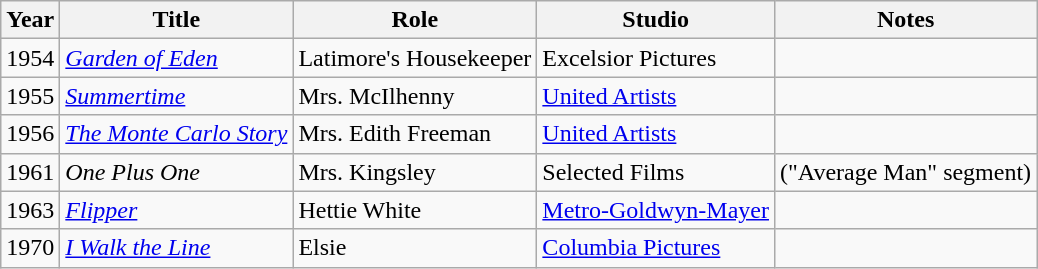<table class="wikitable">
<tr>
<th>Year</th>
<th>Title</th>
<th>Role</th>
<th>Studio</th>
<th>Notes</th>
</tr>
<tr>
<td>1954</td>
<td><em><a href='#'>Garden of Eden</a></em></td>
<td>Latimore's Housekeeper</td>
<td>Excelsior Pictures</td>
<td></td>
</tr>
<tr>
<td>1955</td>
<td><em><a href='#'>Summertime</a></em></td>
<td>Mrs. McIlhenny</td>
<td><a href='#'>United Artists</a></td>
<td></td>
</tr>
<tr>
<td>1956</td>
<td><em><a href='#'>The Monte Carlo Story</a></em></td>
<td>Mrs. Edith Freeman</td>
<td><a href='#'>United Artists</a></td>
<td></td>
</tr>
<tr>
<td>1961</td>
<td><em>One Plus One</em></td>
<td>Mrs. Kingsley</td>
<td>Selected Films</td>
<td>("Average Man" segment)</td>
</tr>
<tr>
<td>1963</td>
<td><em><a href='#'>Flipper</a></em></td>
<td>Hettie White</td>
<td><a href='#'>Metro-Goldwyn-Mayer</a></td>
<td></td>
</tr>
<tr>
<td>1970</td>
<td><em><a href='#'>I Walk the Line</a></em></td>
<td>Elsie</td>
<td><a href='#'>Columbia Pictures</a></td>
<td></td>
</tr>
</table>
